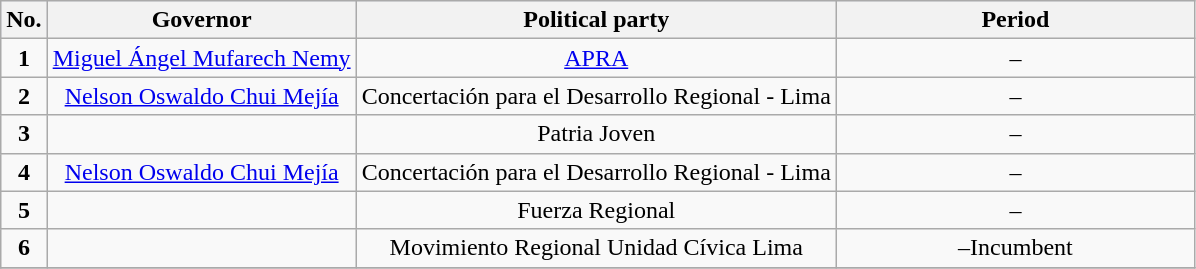<table class=wikitable>
<tr style="text-align:center; background:#e6e9ff;">
<th>No.</th>
<th>Governor</th>
<th>Political party</th>
<th width=30%>Period<br></th>
</tr>
<tr>
<td align="center"><strong>1</strong></td>
<td align="center"><a href='#'>Miguel Ángel Mufarech Nemy</a></td>
<td align="center"><a href='#'>APRA</a></td>
<td align="center">–<br></td>
</tr>
<tr>
<td align="center"><strong>2</strong></td>
<td align="center"><a href='#'>Nelson Oswaldo Chui Mejía</a></td>
<td align="center">Concertación para el Desarrollo Regional - Lima</td>
<td align="center">–<br></td>
</tr>
<tr>
<td align="center"><strong>3</strong></td>
<td align="center"></td>
<td align="center">Patria Joven</td>
<td align="center">–<br></td>
</tr>
<tr>
<td align="center"><strong>4</strong></td>
<td align="center"><a href='#'>Nelson Oswaldo Chui Mejía</a></td>
<td align="center">Concertación para el Desarrollo Regional - Lima</td>
<td align="center">–<br></td>
</tr>
<tr>
<td align="center"><strong>5</strong></td>
<td align="center"></td>
<td align="center">Fuerza Regional</td>
<td align="center">–<br></td>
</tr>
<tr>
<td align="center"><strong>6</strong></td>
<td align="center"></td>
<td align="center">Movimiento Regional Unidad Cívica Lima</td>
<td align="center">–Incumbent<br></td>
</tr>
<tr>
</tr>
</table>
